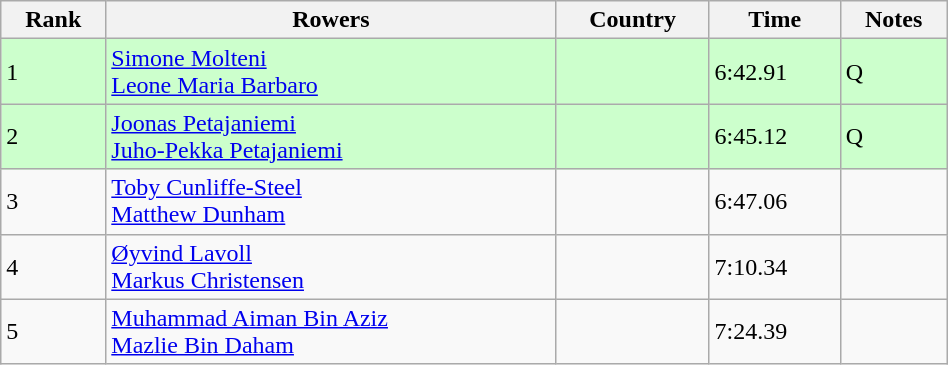<table class="wikitable" width=50%>
<tr>
<th>Rank</th>
<th>Rowers</th>
<th>Country</th>
<th>Time</th>
<th>Notes</th>
</tr>
<tr bgcolor=ccffcc>
<td>1</td>
<td><a href='#'>Simone Molteni</a><br><a href='#'>Leone Maria Barbaro</a></td>
<td></td>
<td>6:42.91</td>
<td>Q</td>
</tr>
<tr bgcolor=ccffcc>
<td>2</td>
<td><a href='#'>Joonas Petajaniemi</a><br><a href='#'>Juho-Pekka Petajaniemi</a></td>
<td></td>
<td>6:45.12</td>
<td>Q</td>
</tr>
<tr>
<td>3</td>
<td><a href='#'>Toby Cunliffe-Steel</a><br><a href='#'>Matthew Dunham</a></td>
<td></td>
<td>6:47.06</td>
<td></td>
</tr>
<tr>
<td>4</td>
<td><a href='#'>Øyvind Lavoll</a><br><a href='#'>Markus Christensen</a></td>
<td></td>
<td>7:10.34</td>
<td></td>
</tr>
<tr>
<td>5</td>
<td><a href='#'>Muhammad Aiman Bin Aziz</a><br><a href='#'>Mazlie Bin Daham</a></td>
<td></td>
<td>7:24.39</td>
<td></td>
</tr>
</table>
